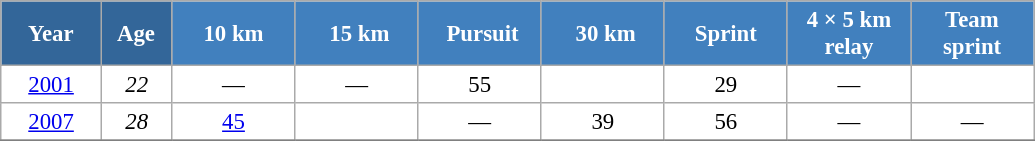<table class="wikitable" style="font-size:95%; text-align:center; border:grey solid 1px; border-collapse:collapse; background:#ffffff;">
<tr>
<th style="background-color:#369; color:white; width:60px;"> Year </th>
<th style="background-color:#369; color:white; width:40px;"> Age </th>
<th style="background-color:#4180be; color:white; width:75px;"> 10 km </th>
<th style="background-color:#4180be; color:white; width:75px;"> 15 km</th>
<th style="background-color:#4180be; color:white; width:75px;"> Pursuit</th>
<th style="background-color:#4180be; color:white; width:75px;"> 30 km</th>
<th style="background-color:#4180be; color:white; width:75px;"> Sprint </th>
<th style="background-color:#4180be; color:white; width:75px;"> 4 × 5 km <br> relay </th>
<th style="background-color:#4180be; color:white; width:75px;"> Team <br> sprint </th>
</tr>
<tr>
<td><a href='#'>2001</a></td>
<td><em>22</em></td>
<td>—</td>
<td>—</td>
<td>55</td>
<td></td>
<td>29</td>
<td>—</td>
<td></td>
</tr>
<tr>
<td><a href='#'>2007</a></td>
<td><em>28</em></td>
<td><a href='#'>45</a></td>
<td></td>
<td>—</td>
<td>39</td>
<td>56</td>
<td>—</td>
<td>—</td>
</tr>
<tr>
</tr>
</table>
